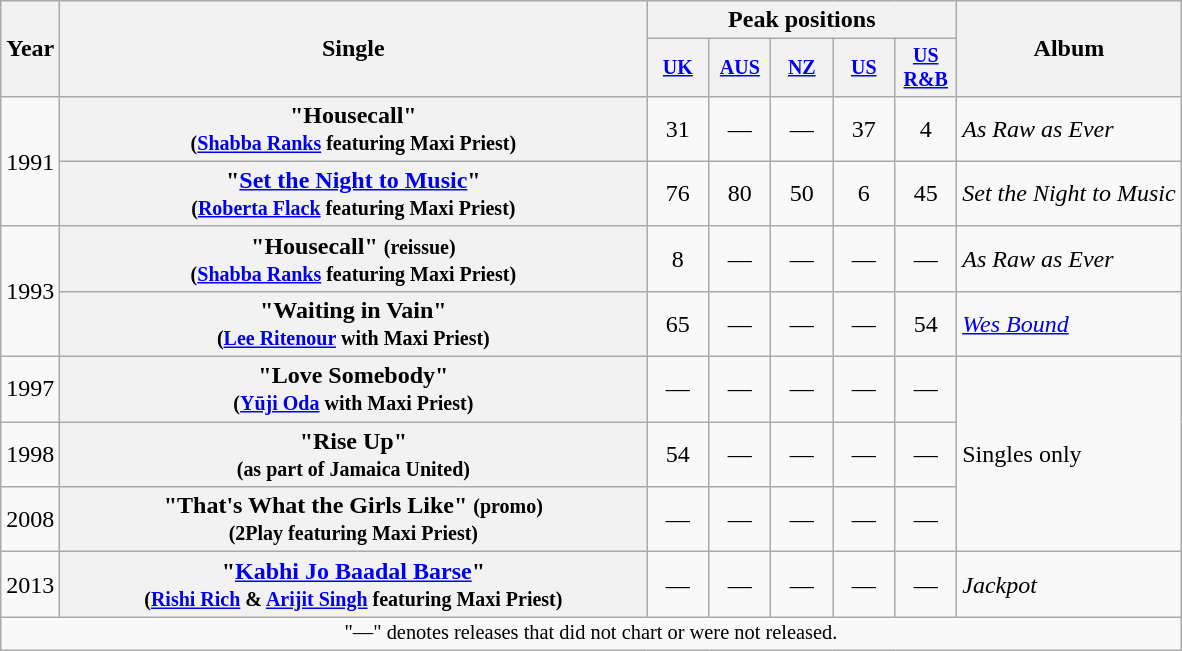<table class="wikitable plainrowheaders" style="text-align:center;">
<tr>
<th rowspan="2">Year</th>
<th rowspan="2" style="width:24em;">Single</th>
<th colspan="5">Peak positions</th>
<th rowspan="2">Album</th>
</tr>
<tr style="font-size:smaller;">
<th width="35"><a href='#'>UK</a><br></th>
<th width="35"><a href='#'>AUS</a><br></th>
<th width="35"><a href='#'>NZ</a><br></th>
<th width="35"><a href='#'>US</a><br></th>
<th width="35"><a href='#'>US R&B</a><br></th>
</tr>
<tr>
<td rowspan="2">1991</td>
<th scope="row">"Housecall"<br><small>(<a href='#'>Shabba Ranks</a> featuring Maxi Priest)</small></th>
<td>31</td>
<td>—</td>
<td>—</td>
<td>37</td>
<td>4</td>
<td align="left"><em>As Raw as Ever</em></td>
</tr>
<tr>
<th scope="row">"<a href='#'>Set the Night to Music</a>"<br><small>(<a href='#'>Roberta Flack</a> featuring Maxi Priest)</small></th>
<td>76</td>
<td>80</td>
<td>50</td>
<td>6</td>
<td>45</td>
<td align="left"><em>Set the Night to Music</em></td>
</tr>
<tr>
<td rowspan="2">1993</td>
<th scope="row">"Housecall" <small>(reissue)</small><br><small>(<a href='#'>Shabba Ranks</a> featuring Maxi Priest)</small></th>
<td>8</td>
<td>—</td>
<td>—</td>
<td>—</td>
<td>—</td>
<td align="left"><em>As Raw as Ever</em></td>
</tr>
<tr>
<th scope="row">"Waiting in Vain"<br><small>(<a href='#'>Lee Ritenour</a> with Maxi Priest)</small></th>
<td>65</td>
<td>—</td>
<td>—</td>
<td>—</td>
<td>54</td>
<td align="left"><em><a href='#'>Wes Bound</a></em></td>
</tr>
<tr>
<td>1997</td>
<th scope="row">"Love Somebody"<br><small>(<a href='#'>Yūji Oda</a> with Maxi Priest)</small></th>
<td>—</td>
<td>—</td>
<td>—</td>
<td>—</td>
<td>—</td>
<td align="left" rowspan="3">Singles only</td>
</tr>
<tr>
<td>1998</td>
<th scope="row">"Rise Up"<br><small>(as part of Jamaica United)</small></th>
<td>54</td>
<td>—</td>
<td>—</td>
<td>—</td>
<td>—</td>
</tr>
<tr>
<td>2008</td>
<th scope="row">"That's What the Girls Like" <small>(promo)</small><br><small>(2Play featuring Maxi Priest)</small></th>
<td>—</td>
<td>—</td>
<td>—</td>
<td>—</td>
<td>—</td>
</tr>
<tr>
<td>2013</td>
<th scope="row">"<a href='#'>Kabhi Jo Baadal Barse</a>" <br><small>(<a href='#'>Rishi Rich</a> & <a href='#'>Arijit Singh</a> featuring Maxi Priest)</small></th>
<td>—</td>
<td>—</td>
<td>—</td>
<td>—</td>
<td>—</td>
<td align="left"><em>Jackpot</em></td>
</tr>
<tr>
<td colspan="8" style="font-size:85%">"—" denotes releases that did not chart or were not released.</td>
</tr>
</table>
